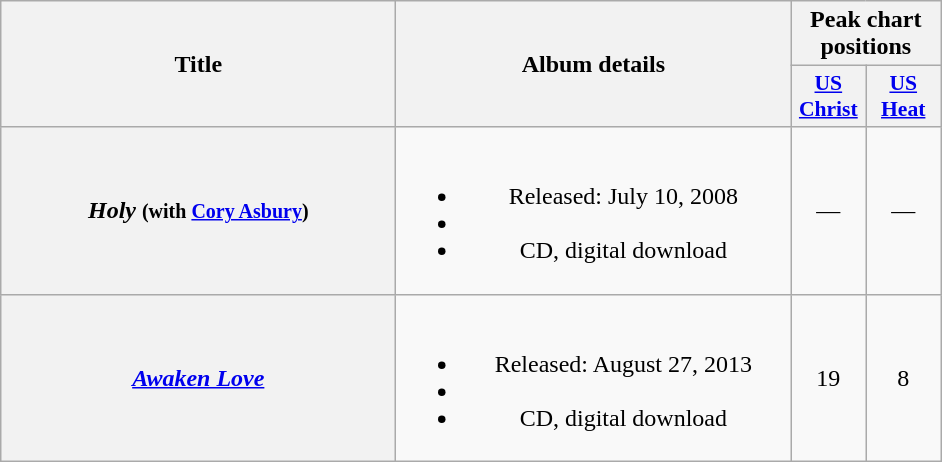<table class="wikitable plainrowheaders" style="text-align:center;">
<tr>
<th scope="col" rowspan="2" style="width:16em;">Title</th>
<th scope="col" rowspan="2" style="width:16em;">Album details</th>
<th scope="col" colspan="2">Peak chart positions</th>
</tr>
<tr>
<th style="width:3em; font-size:90%"><a href='#'>US<br>Christ</a></th>
<th style="width:3em; font-size:90%"><a href='#'>US<br>Heat</a></th>
</tr>
<tr>
<th scope="row"><em>Holy</em> <small>(with <a href='#'>Cory Asbury</a>)</small></th>
<td><br><ul><li>Released: July 10, 2008</li><li></li><li>CD, digital download</li></ul></td>
<td>—</td>
<td>—</td>
</tr>
<tr>
<th scope="row"><em><a href='#'>Awaken Love</a></em></th>
<td><br><ul><li>Released: August 27, 2013</li><li></li><li>CD, digital download</li></ul></td>
<td>19</td>
<td>8</td>
</tr>
</table>
